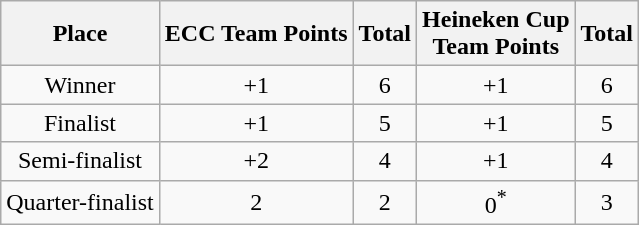<table border=0 cellpadding=0 cellspacing=0>
<tr>
<td valign="top"><br><table class="wikitable" style="text-align: center">
<tr>
<th>Place</th>
<th>ECC Team Points</th>
<th>Total</th>
<th>Heineken Cup <br> Team Points</th>
<th>Total</th>
</tr>
<tr>
<td>Winner</td>
<td>+1</td>
<td>6</td>
<td>+1</td>
<td>6</td>
</tr>
<tr>
<td>Finalist</td>
<td>+1</td>
<td>5</td>
<td>+1</td>
<td>5</td>
</tr>
<tr>
<td>Semi-finalist</td>
<td>+2</td>
<td>4</td>
<td>+1</td>
<td>4</td>
</tr>
<tr>
<td>Quarter-finalist</td>
<td>2</td>
<td>2</td>
<td>0<sup>*</sup></td>
<td>3</td>
</tr>
</table>
</td>
</tr>
</table>
